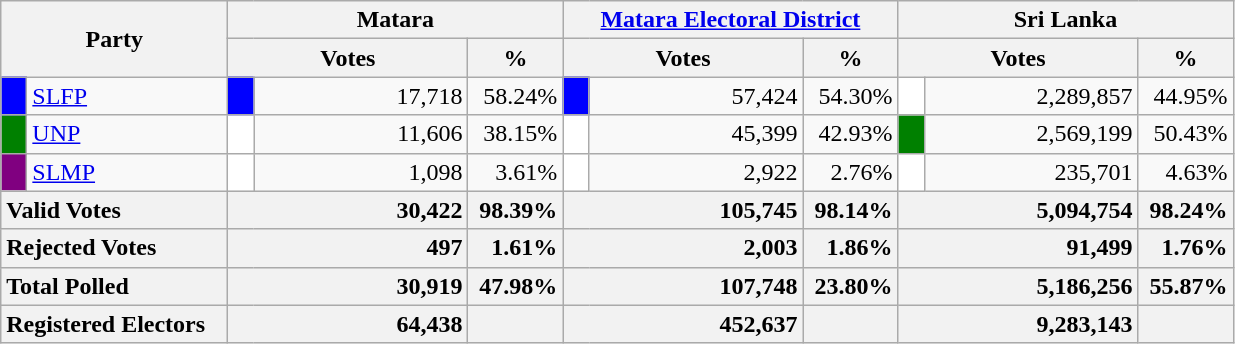<table class="wikitable">
<tr>
<th colspan="2" width="144px"rowspan="2">Party</th>
<th colspan="3" width="216px">Matara</th>
<th colspan="3" width="216px"><a href='#'>Matara Electoral District</a></th>
<th colspan="3" width="216px">Sri Lanka</th>
</tr>
<tr>
<th colspan="2" width="144px">Votes</th>
<th>%</th>
<th colspan="2" width="144px">Votes</th>
<th>%</th>
<th colspan="2" width="144px">Votes</th>
<th>%</th>
</tr>
<tr>
<td style="background-color:blue;" width="10px"></td>
<td style="text-align:left;"><a href='#'>SLFP</a></td>
<td style="background-color:blue;" width="10px"></td>
<td style="text-align:right;">17,718</td>
<td style="text-align:right;">58.24%</td>
<td style="background-color:blue;" width="10px"></td>
<td style="text-align:right;">57,424</td>
<td style="text-align:right;">54.30%</td>
<td style="background-color:white;" width="10px"></td>
<td style="text-align:right;">2,289,857</td>
<td style="text-align:right;">44.95%</td>
</tr>
<tr>
<td style="background-color:green;" width="10px"></td>
<td style="text-align:left;"><a href='#'>UNP</a></td>
<td style="background-color:white;" width="10px"></td>
<td style="text-align:right;">11,606</td>
<td style="text-align:right;">38.15%</td>
<td style="background-color:white;" width="10px"></td>
<td style="text-align:right;">45,399</td>
<td style="text-align:right;">42.93%</td>
<td style="background-color:green;" width="10px"></td>
<td style="text-align:right;">2,569,199</td>
<td style="text-align:right;">50.43%</td>
</tr>
<tr>
<td style="background-color:purple;" width="10px"></td>
<td style="text-align:left;"><a href='#'>SLMP</a></td>
<td style="background-color:white;" width="10px"></td>
<td style="text-align:right;">1,098</td>
<td style="text-align:right;">3.61%</td>
<td style="background-color:white;" width="10px"></td>
<td style="text-align:right;">2,922</td>
<td style="text-align:right;">2.76%</td>
<td style="background-color:white;" width="10px"></td>
<td style="text-align:right;">235,701</td>
<td style="text-align:right;">4.63%</td>
</tr>
<tr>
<th colspan="2" width="144px"style="text-align:left;">Valid Votes</th>
<th style="text-align:right;"colspan="2" width="144px">30,422</th>
<th style="text-align:right;">98.39%</th>
<th style="text-align:right;"colspan="2" width="144px">105,745</th>
<th style="text-align:right;">98.14%</th>
<th style="text-align:right;"colspan="2" width="144px">5,094,754</th>
<th style="text-align:right;">98.24%</th>
</tr>
<tr>
<th colspan="2" width="144px"style="text-align:left;">Rejected Votes</th>
<th style="text-align:right;"colspan="2" width="144px">497</th>
<th style="text-align:right;">1.61%</th>
<th style="text-align:right;"colspan="2" width="144px">2,003</th>
<th style="text-align:right;">1.86%</th>
<th style="text-align:right;"colspan="2" width="144px">91,499</th>
<th style="text-align:right;">1.76%</th>
</tr>
<tr>
<th colspan="2" width="144px"style="text-align:left;">Total Polled</th>
<th style="text-align:right;"colspan="2" width="144px">30,919</th>
<th style="text-align:right;">47.98%</th>
<th style="text-align:right;"colspan="2" width="144px">107,748</th>
<th style="text-align:right;">23.80%</th>
<th style="text-align:right;"colspan="2" width="144px">5,186,256</th>
<th style="text-align:right;">55.87%</th>
</tr>
<tr>
<th colspan="2" width="144px"style="text-align:left;">Registered Electors</th>
<th style="text-align:right;"colspan="2" width="144px">64,438</th>
<th></th>
<th style="text-align:right;"colspan="2" width="144px">452,637</th>
<th></th>
<th style="text-align:right;"colspan="2" width="144px">9,283,143</th>
<th></th>
</tr>
</table>
